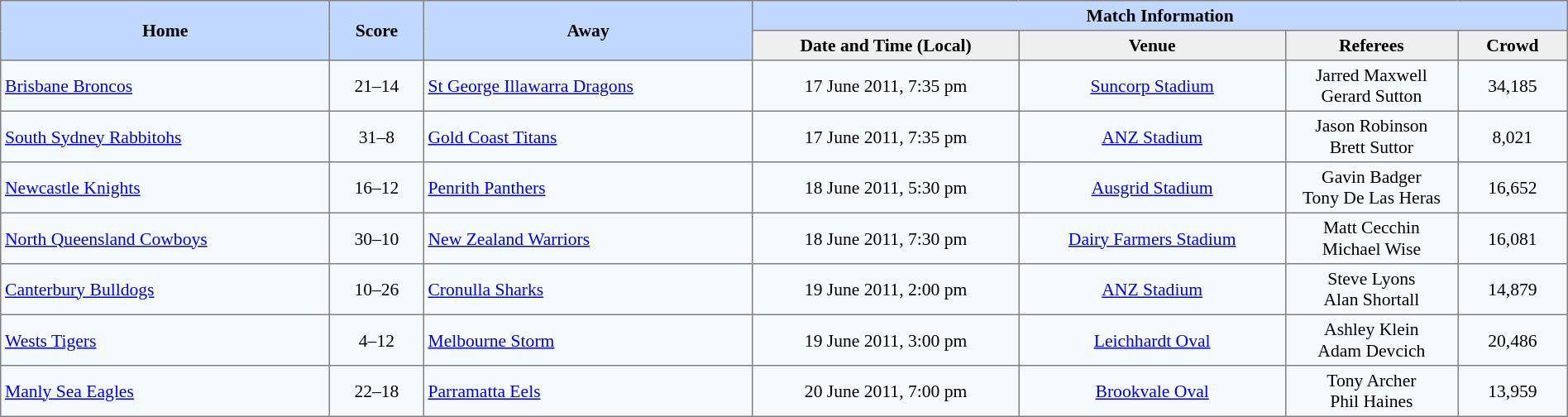<table border="1" cellpadding="3" cellspacing="0" style="border-collapse:collapse; font-size:90%; width:100%;">
<tr style="background:#c1d8ff;">
<th rowspan="2" style="width:21%;">Home</th>
<th rowspan="2" style="width:6%;">Score</th>
<th rowspan="2" style="width:21%;">Away</th>
<th colspan=6>Match Information</th>
</tr>
<tr style="background:#efefef;">
<th width=17%>Date and Time (Local)</th>
<th width=17%>Venue</th>
<th width=11%>Referees</th>
<th width=7%>Crowd</th>
</tr>
<tr style="text-align:center; background:#f5faff;">
<td align=left> <a href='#'>Brisbane Broncos</a></td>
<td>21–14</td>
<td align=left> <a href='#'>St George Illawarra Dragons</a></td>
<td>17 June 2011, 7:35 pm</td>
<td><a href='#'>Suncorp Stadium</a></td>
<td>Jarred Maxwell <br> Gerard Sutton</td>
<td>34,185</td>
</tr>
<tr style="text-align:center; background:#f5faff;">
<td align=left> <a href='#'>South Sydney Rabbitohs</a></td>
<td>31–8</td>
<td align=left> <a href='#'>Gold Coast Titans</a></td>
<td>17 June 2011, 7:35 pm</td>
<td><a href='#'>ANZ Stadium</a></td>
<td>Jason Robinson <br> Brett Suttor</td>
<td>8,021</td>
</tr>
<tr style="text-align:center; background:#f5faff;">
<td align=left> <a href='#'>Newcastle Knights</a></td>
<td>16–12</td>
<td align=left> <a href='#'>Penrith Panthers</a></td>
<td>18 June 2011, 5:30 pm</td>
<td><a href='#'>Ausgrid Stadium</a></td>
<td>Gavin Badger <br> Tony De Las Heras</td>
<td>16,652</td>
</tr>
<tr style="text-align:center; background:#f5faff;">
<td align=left> <a href='#'>North Queensland Cowboys</a></td>
<td>30–10</td>
<td align=left> <a href='#'>New Zealand Warriors</a></td>
<td>18 June 2011, 7:30 pm</td>
<td><a href='#'>Dairy Farmers Stadium</a></td>
<td>Matt Cecchin <br> Michael Wise</td>
<td>16,081</td>
</tr>
<tr style="text-align:center; background:#f5faff;">
<td align=left> <a href='#'>Canterbury Bulldogs</a></td>
<td>10–26</td>
<td align=left> <a href='#'>Cronulla Sharks</a></td>
<td>19 June 2011, 2:00 pm</td>
<td><a href='#'>ANZ Stadium</a></td>
<td>Steve Lyons <br> Alan Shortall</td>
<td>14,879</td>
</tr>
<tr style="text-align:center; background:#f5faff;">
<td align=left> <a href='#'>Wests Tigers</a></td>
<td>4–12</td>
<td align=left> <a href='#'>Melbourne Storm</a></td>
<td>19 June 2011, 3:00 pm</td>
<td><a href='#'>Leichhardt Oval</a></td>
<td>Ashley Klein <br> Adam Devcich</td>
<td>20,486</td>
</tr>
<tr style="text-align:center; background:#f5faff;">
<td align=left> <a href='#'>Manly Sea Eagles</a></td>
<td>22–18</td>
<td align=left> <a href='#'>Parramatta Eels</a></td>
<td>20 June 2011, 7:00 pm</td>
<td><a href='#'>Brookvale Oval</a></td>
<td>Tony Archer <br> Phil Haines</td>
<td>13,959</td>
</tr>
</table>
